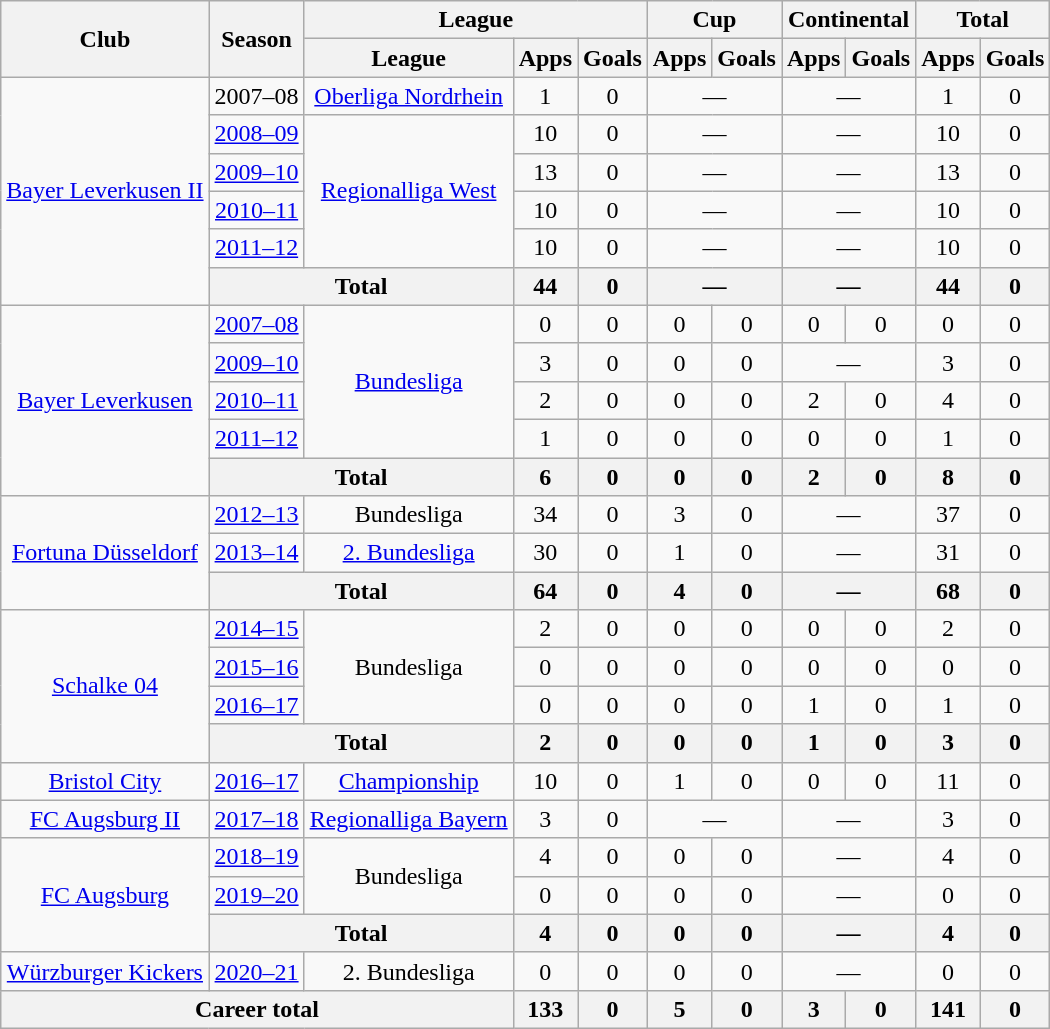<table class="wikitable" style="text-align:center">
<tr>
<th rowspan="2">Club</th>
<th rowspan="2">Season</th>
<th colspan="3">League</th>
<th colspan="2">Cup</th>
<th colspan="2">Continental</th>
<th colspan="2">Total</th>
</tr>
<tr>
<th>League</th>
<th>Apps</th>
<th>Goals</th>
<th>Apps</th>
<th>Goals</th>
<th>Apps</th>
<th>Goals</th>
<th>Apps</th>
<th>Goals</th>
</tr>
<tr>
<td rowspan="6"><a href='#'>Bayer Leverkusen II</a></td>
<td>2007–08</td>
<td><a href='#'>Oberliga Nordrhein</a></td>
<td>1</td>
<td>0</td>
<td colspan="2">—</td>
<td colspan="2">—</td>
<td>1</td>
<td>0</td>
</tr>
<tr>
<td><a href='#'>2008–09</a></td>
<td rowspan="4"><a href='#'>Regionalliga West</a></td>
<td>10</td>
<td>0</td>
<td colspan="2">—</td>
<td colspan="2">—</td>
<td>10</td>
<td>0</td>
</tr>
<tr>
<td><a href='#'>2009–10</a></td>
<td>13</td>
<td>0</td>
<td colspan="2">—</td>
<td colspan="2">—</td>
<td>13</td>
<td>0</td>
</tr>
<tr>
<td><a href='#'>2010–11</a></td>
<td>10</td>
<td>0</td>
<td colspan="2">—</td>
<td colspan="2">—</td>
<td>10</td>
<td>0</td>
</tr>
<tr>
<td><a href='#'>2011–12</a></td>
<td>10</td>
<td>0</td>
<td colspan="2">—</td>
<td colspan="2">—</td>
<td>10</td>
<td>0</td>
</tr>
<tr>
<th colspan="2">Total</th>
<th>44</th>
<th>0</th>
<th colspan="2">—</th>
<th colspan="2">—</th>
<th>44</th>
<th>0</th>
</tr>
<tr>
<td rowspan="5"><a href='#'>Bayer Leverkusen</a></td>
<td><a href='#'>2007–08</a></td>
<td rowspan="4"><a href='#'>Bundesliga</a></td>
<td>0</td>
<td>0</td>
<td>0</td>
<td>0</td>
<td>0</td>
<td>0</td>
<td>0</td>
<td>0</td>
</tr>
<tr>
<td><a href='#'>2009–10</a></td>
<td>3</td>
<td>0</td>
<td>0</td>
<td>0</td>
<td colspan="2">—</td>
<td>3</td>
<td>0</td>
</tr>
<tr>
<td><a href='#'>2010–11</a></td>
<td>2</td>
<td>0</td>
<td>0</td>
<td>0</td>
<td>2</td>
<td>0</td>
<td>4</td>
<td>0</td>
</tr>
<tr>
<td><a href='#'>2011–12</a></td>
<td>1</td>
<td>0</td>
<td>0</td>
<td>0</td>
<td>0</td>
<td>0</td>
<td>1</td>
<td>0</td>
</tr>
<tr>
<th colspan="2">Total</th>
<th>6</th>
<th>0</th>
<th>0</th>
<th>0</th>
<th>2</th>
<th>0</th>
<th>8</th>
<th>0</th>
</tr>
<tr>
<td rowspan="3"><a href='#'>Fortuna Düsseldorf</a></td>
<td><a href='#'>2012–13</a></td>
<td>Bundesliga</td>
<td>34</td>
<td>0</td>
<td>3</td>
<td>0</td>
<td colspan="2">—</td>
<td>37</td>
<td>0</td>
</tr>
<tr>
<td><a href='#'>2013–14</a></td>
<td><a href='#'>2. Bundesliga</a></td>
<td>30</td>
<td>0</td>
<td>1</td>
<td>0</td>
<td colspan="2">—</td>
<td>31</td>
<td>0</td>
</tr>
<tr>
<th colspan="2">Total</th>
<th>64</th>
<th>0</th>
<th>4</th>
<th>0</th>
<th colspan="2">—</th>
<th>68</th>
<th>0</th>
</tr>
<tr>
<td rowspan="4"><a href='#'>Schalke 04</a></td>
<td><a href='#'>2014–15</a></td>
<td rowspan="3">Bundesliga</td>
<td>2</td>
<td>0</td>
<td>0</td>
<td>0</td>
<td>0</td>
<td>0</td>
<td>2</td>
<td>0</td>
</tr>
<tr>
<td><a href='#'>2015–16</a></td>
<td>0</td>
<td>0</td>
<td>0</td>
<td>0</td>
<td>0</td>
<td>0</td>
<td>0</td>
<td>0</td>
</tr>
<tr>
<td><a href='#'>2016–17</a></td>
<td>0</td>
<td>0</td>
<td>0</td>
<td>0</td>
<td>1</td>
<td>0</td>
<td>1</td>
<td>0</td>
</tr>
<tr>
<th colspan="2">Total</th>
<th>2</th>
<th>0</th>
<th>0</th>
<th>0</th>
<th>1</th>
<th>0</th>
<th>3</th>
<th>0</th>
</tr>
<tr>
<td><a href='#'>Bristol City</a></td>
<td><a href='#'>2016–17</a></td>
<td><a href='#'>Championship</a></td>
<td>10</td>
<td>0</td>
<td>1</td>
<td>0</td>
<td>0</td>
<td>0</td>
<td>11</td>
<td>0</td>
</tr>
<tr>
<td><a href='#'>FC Augsburg II</a></td>
<td><a href='#'>2017–18</a></td>
<td><a href='#'>Regionalliga Bayern</a></td>
<td>3</td>
<td>0</td>
<td colspan="2">—</td>
<td colspan="2">—</td>
<td>3</td>
<td>0</td>
</tr>
<tr>
<td rowspan="3"><a href='#'>FC Augsburg</a></td>
<td><a href='#'>2018–19</a></td>
<td rowspan="2">Bundesliga</td>
<td>4</td>
<td>0</td>
<td>0</td>
<td>0</td>
<td colspan="2">—</td>
<td>4</td>
<td>0</td>
</tr>
<tr>
<td><a href='#'>2019–20</a></td>
<td>0</td>
<td>0</td>
<td>0</td>
<td>0</td>
<td colspan="2">—</td>
<td>0</td>
<td>0</td>
</tr>
<tr>
<th colspan="2">Total</th>
<th>4</th>
<th>0</th>
<th>0</th>
<th>0</th>
<th colspan="2">—</th>
<th>4</th>
<th>0</th>
</tr>
<tr>
<td><a href='#'>Würzburger Kickers</a></td>
<td><a href='#'>2020–21</a></td>
<td>2. Bundesliga</td>
<td>0</td>
<td>0</td>
<td>0</td>
<td>0</td>
<td colspan="2">—</td>
<td>0</td>
<td>0</td>
</tr>
<tr>
<th colspan="3">Career total</th>
<th>133</th>
<th>0</th>
<th>5</th>
<th>0</th>
<th>3</th>
<th>0</th>
<th>141</th>
<th>0</th>
</tr>
</table>
